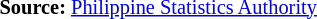<table style="font-size:85%;" '|>
<tr>
<td><br><p>
<strong>Source:</strong> <a href='#'>Philippine Statistics Authority</a>
</p></td>
</tr>
</table>
